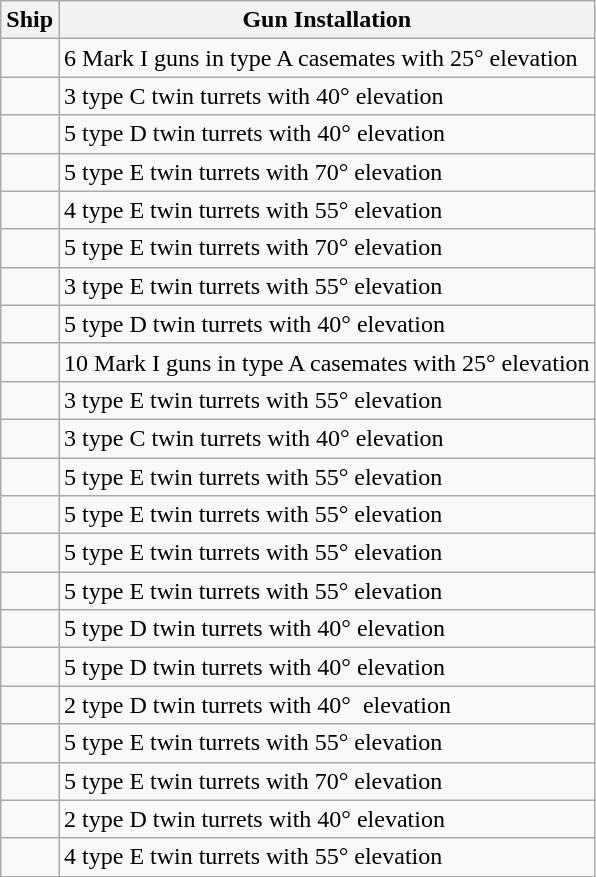<table class="wikitable">
<tr>
<th>Ship</th>
<th>Gun Installation</th>
</tr>
<tr>
<td></td>
<td>6 Mark I guns in type A casemates with 25° elevation</td>
</tr>
<tr>
<td></td>
<td>3 type C twin turrets with 40° elevation</td>
</tr>
<tr>
<td></td>
<td>5 type D twin turrets with 40° elevation</td>
</tr>
<tr>
<td></td>
<td>5 type E twin turrets with 70° elevation</td>
</tr>
<tr>
<td></td>
<td>4 type E twin turrets with 55° elevation</td>
</tr>
<tr>
<td></td>
<td>5 type E twin turrets with 70° elevation</td>
</tr>
<tr>
<td></td>
<td>3 type E twin turrets with 55° elevation</td>
</tr>
<tr>
<td></td>
<td>5 type D twin turrets with 40° elevation</td>
</tr>
<tr>
<td></td>
<td>10 Mark I guns in type A casemates with 25° elevation</td>
</tr>
<tr>
<td></td>
<td>3 type E twin turrets with 55° elevation</td>
</tr>
<tr>
<td></td>
<td>3 type C twin turrets with 40° elevation</td>
</tr>
<tr>
<td></td>
<td>5 type E twin turrets with 55° elevation</td>
</tr>
<tr>
<td></td>
<td>5 type E twin turrets with 55° elevation</td>
</tr>
<tr>
<td></td>
<td>5 type E twin turrets with 55° elevation</td>
</tr>
<tr>
<td></td>
<td>5 type E twin turrets with 55° elevation</td>
</tr>
<tr>
<td></td>
<td>5 type D twin turrets with 40° elevation</td>
</tr>
<tr>
<td></td>
<td>5 type D twin turrets with 40° elevation</td>
</tr>
<tr>
<td></td>
<td>2 type D twin turrets with 40°  elevation</td>
</tr>
<tr>
<td></td>
<td>5 type E twin turrets with 55° elevation</td>
</tr>
<tr>
<td></td>
<td>5 type E twin turrets with 70° elevation</td>
</tr>
<tr>
<td></td>
<td>2 type D twin turrets with 40° elevation</td>
</tr>
<tr>
<td></td>
<td>4 type E twin turrets with 55° elevation</td>
</tr>
</table>
